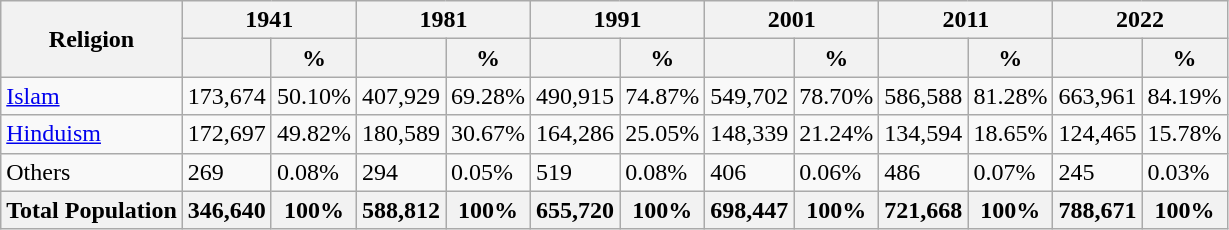<table class="wikitable sortable">
<tr>
<th rowspan="2">Religion</th>
<th colspan="2">1941</th>
<th colspan="2">1981</th>
<th colspan="2">1991</th>
<th colspan="2">2001</th>
<th colspan="2">2011</th>
<th colspan="2">2022</th>
</tr>
<tr>
<th></th>
<th>%</th>
<th></th>
<th>%</th>
<th></th>
<th>%</th>
<th></th>
<th>%</th>
<th></th>
<th>%</th>
<th></th>
<th>%</th>
</tr>
<tr>
<td><a href='#'>Islam</a> </td>
<td>173,674</td>
<td>50.10%</td>
<td>407,929</td>
<td>69.28%</td>
<td>490,915</td>
<td>74.87%</td>
<td>549,702</td>
<td>78.70%</td>
<td>586,588</td>
<td>81.28%</td>
<td>663,961</td>
<td>84.19%</td>
</tr>
<tr>
<td><a href='#'>Hinduism</a> </td>
<td>172,697</td>
<td>49.82%</td>
<td>180,589</td>
<td>30.67%</td>
<td>164,286</td>
<td>25.05%</td>
<td>148,339</td>
<td>21.24%</td>
<td>134,594</td>
<td>18.65%</td>
<td>124,465</td>
<td>15.78%</td>
</tr>
<tr>
<td>Others </td>
<td>269</td>
<td>0.08%</td>
<td>294</td>
<td>0.05%</td>
<td>519</td>
<td>0.08%</td>
<td>406</td>
<td>0.06%</td>
<td>486</td>
<td>0.07%</td>
<td>245</td>
<td>0.03%</td>
</tr>
<tr>
<th>Total Population</th>
<th>346,640</th>
<th>100%</th>
<th>588,812</th>
<th>100%</th>
<th>655,720</th>
<th>100%</th>
<th>698,447</th>
<th>100%</th>
<th>721,668</th>
<th>100%</th>
<th>788,671</th>
<th>100%</th>
</tr>
</table>
